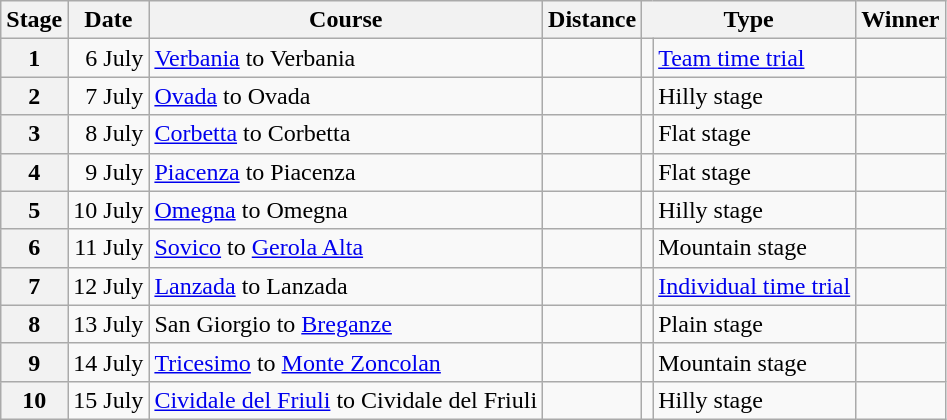<table class="wikitable">
<tr>
<th scope="col">Stage</th>
<th scope="col">Date</th>
<th scope="col">Course</th>
<th scope="col">Distance</th>
<th scope="col" colspan="2">Type</th>
<th scope="col">Winner</th>
</tr>
<tr>
<th scope="row">1</th>
<td style="text-align:right;">6 July</td>
<td><a href='#'>Verbania</a> to Verbania</td>
<td></td>
<td></td>
<td><a href='#'>Team time trial</a></td>
<td></td>
</tr>
<tr>
<th scope="row">2</th>
<td style="text-align:right;">7 July</td>
<td><a href='#'>Ovada</a> to Ovada</td>
<td></td>
<td></td>
<td>Hilly stage</td>
<td></td>
</tr>
<tr>
<th scope="row">3</th>
<td style="text-align:right;">8 July</td>
<td><a href='#'>Corbetta</a> to Corbetta</td>
<td></td>
<td></td>
<td>Flat stage</td>
<td></td>
</tr>
<tr>
<th scope="row">4</th>
<td style="text-align:right;">9 July</td>
<td><a href='#'>Piacenza</a> to Piacenza</td>
<td></td>
<td></td>
<td>Flat stage</td>
<td></td>
</tr>
<tr>
<th scope="row">5</th>
<td style="text-align:right;">10 July</td>
<td><a href='#'>Omegna</a> to Omegna</td>
<td></td>
<td></td>
<td>Hilly stage</td>
<td></td>
</tr>
<tr>
<th scope="row">6</th>
<td style="text-align:right;">11 July</td>
<td><a href='#'>Sovico</a> to <a href='#'>Gerola Alta</a></td>
<td></td>
<td></td>
<td>Mountain stage</td>
<td></td>
</tr>
<tr>
<th scope="row">7</th>
<td style="text-align:right;">12 July</td>
<td><a href='#'>Lanzada</a> to Lanzada</td>
<td></td>
<td></td>
<td><a href='#'>Individual time trial</a></td>
<td></td>
</tr>
<tr>
<th scope="row">8</th>
<td style="text-align:right;">13 July</td>
<td>San Giorgio to <a href='#'>Breganze</a></td>
<td></td>
<td></td>
<td>Plain stage</td>
<td></td>
</tr>
<tr>
<th scope="row">9</th>
<td style="text-align:right;">14 July</td>
<td><a href='#'>Tricesimo</a> to <a href='#'>Monte Zoncolan</a></td>
<td></td>
<td></td>
<td>Mountain stage</td>
<td></td>
</tr>
<tr>
<th scope="row">10</th>
<td style="text-align:right;">15 July</td>
<td><a href='#'>Cividale del Friuli</a> to Cividale del Friuli</td>
<td></td>
<td></td>
<td>Hilly stage</td>
<td></td>
</tr>
</table>
